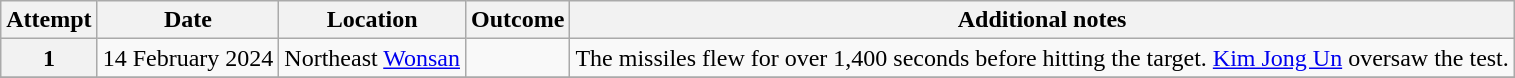<table class="wikitable">
<tr>
<th scope="col">Attempt</th>
<th scope="col">Date</th>
<th scope="col">Location</th>
<th scope="col">Outcome</th>
<th scope="col">Additional notes</th>
</tr>
<tr>
<th scope="row">1</th>
<td>14 February 2024</td>
<td>Northeast <a href='#'>Wonsan</a></td>
<td></td>
<td>The missiles flew for over 1,400 seconds before hitting the target. <a href='#'>Kim Jong Un</a> oversaw the test.</td>
</tr>
<tr>
</tr>
</table>
